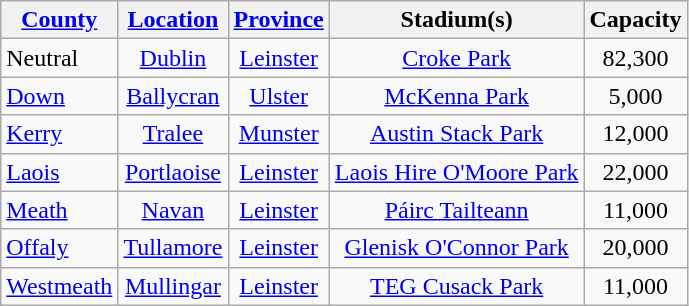<table class="wikitable sortable" style="text-align:center">
<tr>
<th><a href='#'>County</a></th>
<th><a href='#'>Location</a></th>
<th><a href='#'>Province</a></th>
<th>Stadium(s)</th>
<th>Capacity</th>
</tr>
<tr>
<td style="text-align:left">Neutral</td>
<td><a href='#'>Dublin</a></td>
<td><a href='#'>Leinster</a></td>
<td><a href='#'>Croke Park</a></td>
<td>82,300</td>
</tr>
<tr>
<td style="text-align:left"> <a href='#'>Down</a></td>
<td><a href='#'>Ballycran</a></td>
<td><a href='#'>Ulster</a></td>
<td><a href='#'>McKenna Park</a></td>
<td>5,000</td>
</tr>
<tr>
<td style="text-align:left"> <a href='#'>Kerry</a></td>
<td><a href='#'>Tralee</a></td>
<td><a href='#'>Munster</a></td>
<td><a href='#'>Austin Stack Park</a></td>
<td>12,000</td>
</tr>
<tr>
<td style="text-align:left"> <a href='#'>Laois</a></td>
<td><a href='#'>Portlaoise</a></td>
<td><a href='#'>Leinster</a></td>
<td><a href='#'>Laois Hire O'Moore Park</a></td>
<td>22,000</td>
</tr>
<tr>
<td style="text-align:left"> <a href='#'>Meath</a></td>
<td><a href='#'>Navan</a></td>
<td><a href='#'>Leinster</a></td>
<td><a href='#'>Páirc Tailteann</a></td>
<td>11,000</td>
</tr>
<tr>
<td style="text-align:left"> <a href='#'>Offaly</a></td>
<td><a href='#'>Tullamore</a></td>
<td><a href='#'>Leinster</a></td>
<td><a href='#'>Glenisk O'Connor Park</a></td>
<td>20,000</td>
</tr>
<tr>
<td style="text-align:left"> <a href='#'>Westmeath</a></td>
<td><a href='#'>Mullingar</a></td>
<td><a href='#'>Leinster</a></td>
<td><a href='#'>TEG Cusack Park</a></td>
<td>11,000</td>
</tr>
</table>
